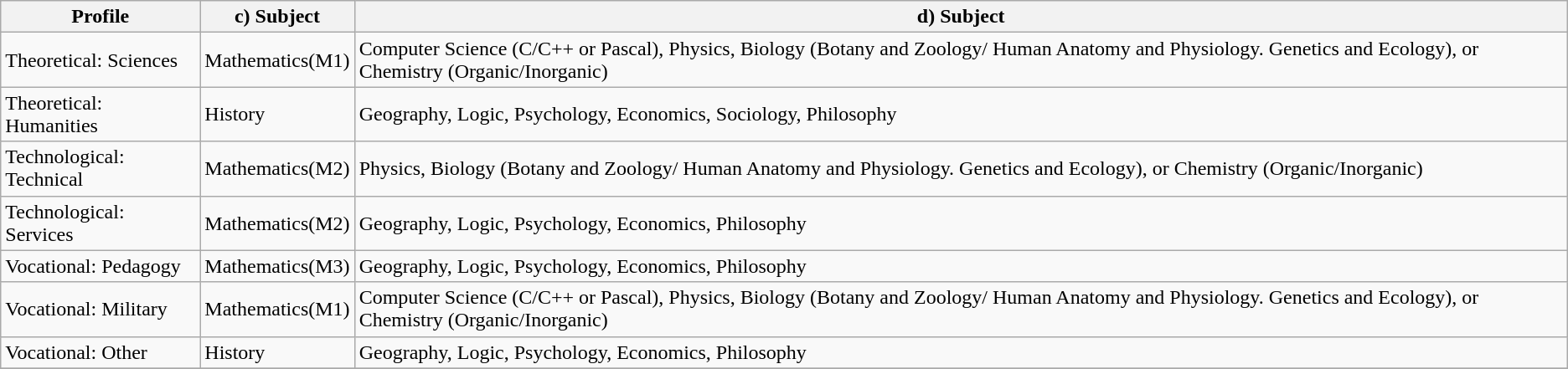<table class="wikitable">
<tr ->
<th>Profile</th>
<th>c) Subject</th>
<th>d) Subject</th>
</tr>
<tr ->
<td>Theoretical: Sciences</td>
<td>Mathematics(M1)</td>
<td>Computer Science (C/C++ or Pascal), Physics, Biology (Botany and Zoology/ Human Anatomy and Physiology. Genetics and Ecology), or Chemistry (Organic/Inorganic)</td>
</tr>
<tr ->
<td>Theoretical: Humanities</td>
<td>History</td>
<td>Geography, Logic, Psychology, Economics, Sociology, Philosophy</td>
</tr>
<tr ->
<td>Technological: Technical</td>
<td>Mathematics(M2)</td>
<td>Physics, Biology (Botany and Zoology/ Human Anatomy and Physiology. Genetics and Ecology), or Chemistry (Organic/Inorganic)</td>
</tr>
<tr ->
<td>Technological: Services</td>
<td>Mathematics(M2)</td>
<td>Geography, Logic, Psychology, Economics, Philosophy</td>
</tr>
<tr ->
<td>Vocational: Pedagogy</td>
<td>Mathematics(M3)</td>
<td>Geography, Logic, Psychology, Economics, Philosophy</td>
</tr>
<tr ->
<td>Vocational: Military</td>
<td>Mathematics(M1)</td>
<td>Computer Science (C/C++ or Pascal), Physics, Biology (Botany and Zoology/ Human Anatomy and Physiology. Genetics and Ecology), or Chemistry (Organic/Inorganic)</td>
</tr>
<tr ->
<td>Vocational: Other</td>
<td>History</td>
<td>Geography, Logic, Psychology, Economics, Philosophy</td>
</tr>
<tr ->
</tr>
</table>
